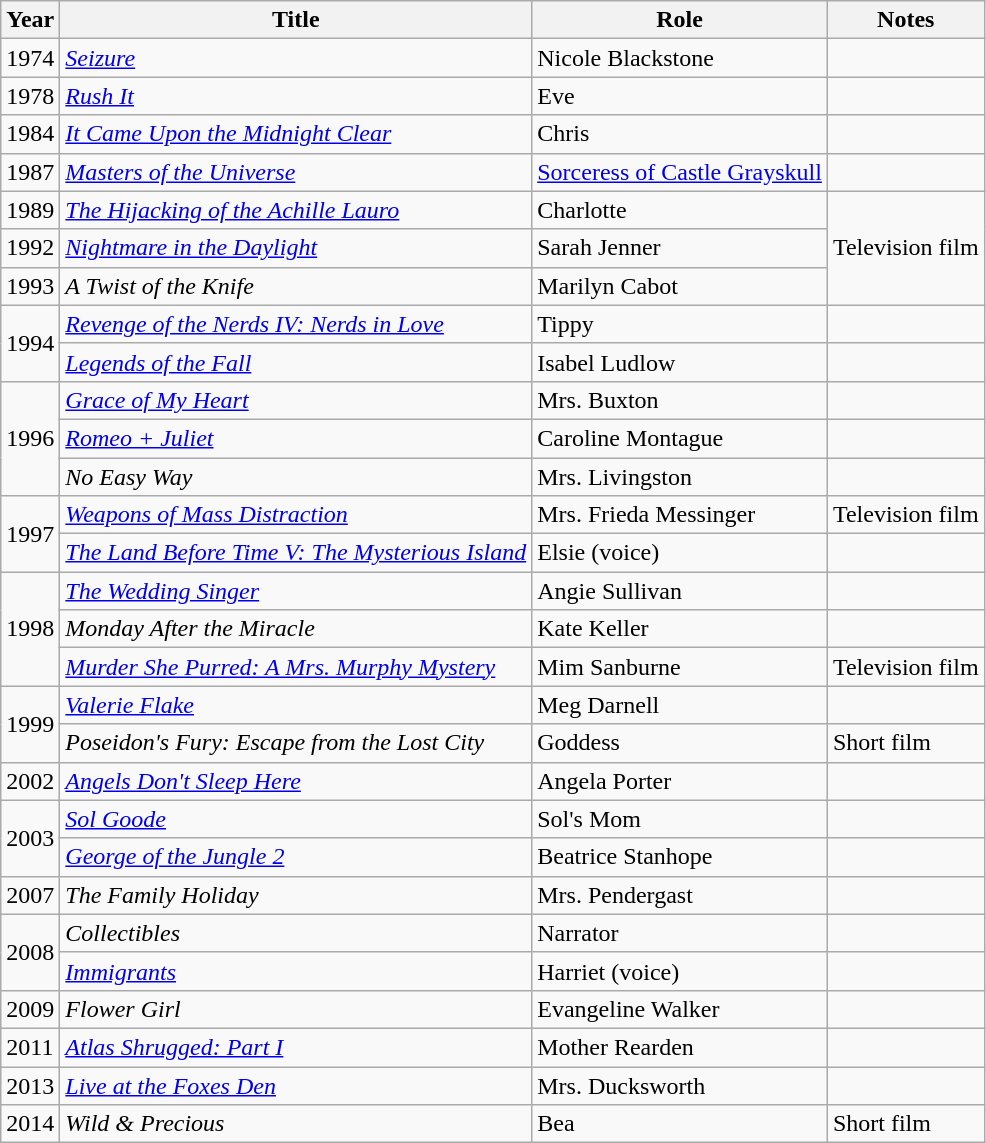<table class="wikitable sortable">
<tr>
<th>Year</th>
<th>Title</th>
<th>Role</th>
<th class="unsortable">Notes</th>
</tr>
<tr>
<td>1974</td>
<td><em><a href='#'>Seizure</a></em></td>
<td>Nicole Blackstone</td>
<td></td>
</tr>
<tr>
<td>1978</td>
<td><em><a href='#'>Rush It</a></em></td>
<td>Eve</td>
<td></td>
</tr>
<tr>
<td>1984</td>
<td><em><a href='#'>It Came Upon the Midnight Clear</a></em></td>
<td>Chris</td>
<td></td>
</tr>
<tr>
<td>1987</td>
<td><em><a href='#'>Masters of the Universe</a></em></td>
<td><a href='#'>Sorceress of Castle Grayskull</a></td>
<td></td>
</tr>
<tr>
<td>1989</td>
<td><em><a href='#'>The Hijacking of the Achille Lauro</a></em></td>
<td>Charlotte</td>
<td rowspan="3">Television film</td>
</tr>
<tr>
<td>1992</td>
<td><em><a href='#'>Nightmare in the Daylight</a></em></td>
<td>Sarah Jenner</td>
</tr>
<tr>
<td>1993</td>
<td><em>A Twist of the Knife</em></td>
<td>Marilyn Cabot</td>
</tr>
<tr>
<td rowspan="2">1994</td>
<td><em><a href='#'>Revenge of the Nerds IV: Nerds in Love</a></em></td>
<td>Tippy</td>
<td></td>
</tr>
<tr>
<td><em><a href='#'>Legends of the Fall</a></em></td>
<td>Isabel Ludlow</td>
<td></td>
</tr>
<tr>
<td rowspan="3">1996</td>
<td><em><a href='#'>Grace of My Heart</a></em></td>
<td>Mrs. Buxton</td>
<td></td>
</tr>
<tr>
<td><em><a href='#'>Romeo + Juliet</a></em></td>
<td>Caroline Montague</td>
<td></td>
</tr>
<tr>
<td><em>No Easy Way</em></td>
<td>Mrs. Livingston</td>
<td></td>
</tr>
<tr>
<td rowspan="2">1997</td>
<td><em><a href='#'>Weapons of Mass Distraction</a></em></td>
<td>Mrs. Frieda Messinger</td>
<td>Television film</td>
</tr>
<tr>
<td><em><a href='#'>The Land Before Time V: The Mysterious Island</a></em></td>
<td>Elsie (voice)</td>
<td></td>
</tr>
<tr>
<td rowspan="3">1998</td>
<td><em><a href='#'>The Wedding Singer</a></em></td>
<td>Angie Sullivan</td>
<td></td>
</tr>
<tr>
<td><em>Monday After the Miracle</em></td>
<td>Kate Keller</td>
<td></td>
</tr>
<tr>
<td><em><a href='#'>Murder She Purred: A Mrs. Murphy Mystery</a></em></td>
<td>Mim Sanburne</td>
<td>Television film</td>
</tr>
<tr>
<td rowspan="2">1999</td>
<td><em><a href='#'>Valerie Flake</a></em></td>
<td>Meg Darnell</td>
<td></td>
</tr>
<tr>
<td><em>Poseidon's Fury: Escape from the Lost City</em></td>
<td>Goddess</td>
<td>Short film</td>
</tr>
<tr>
<td>2002</td>
<td><em><a href='#'>Angels Don't Sleep Here</a></em></td>
<td>Angela Porter</td>
<td></td>
</tr>
<tr>
<td rowspan="2">2003</td>
<td><em><a href='#'>Sol Goode</a></em></td>
<td>Sol's Mom</td>
<td></td>
</tr>
<tr>
<td><em><a href='#'>George of the Jungle 2</a></em></td>
<td>Beatrice Stanhope</td>
<td></td>
</tr>
<tr>
<td>2007</td>
<td><em>The Family Holiday</em></td>
<td>Mrs. Pendergast</td>
<td></td>
</tr>
<tr>
<td rowspan="2">2008</td>
<td><em>Collectibles</em></td>
<td>Narrator</td>
<td></td>
</tr>
<tr>
<td><em><a href='#'>Immigrants</a></em></td>
<td>Harriet (voice)</td>
<td></td>
</tr>
<tr>
<td>2009</td>
<td><em>Flower Girl</em></td>
<td>Evangeline Walker</td>
<td></td>
</tr>
<tr>
<td>2011</td>
<td><em><a href='#'>Atlas Shrugged: Part I</a></em></td>
<td>Mother Rearden</td>
<td></td>
</tr>
<tr>
<td>2013</td>
<td><em><a href='#'>Live at the Foxes Den</a></em></td>
<td>Mrs. Ducksworth</td>
<td></td>
</tr>
<tr>
<td>2014</td>
<td><em>Wild & Precious</em></td>
<td>Bea</td>
<td>Short film</td>
</tr>
</table>
